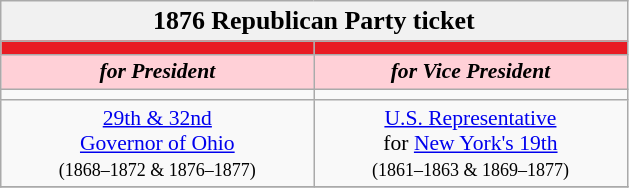<table class="wikitable" style="font-size:90%; text-align:center;">
<tr>
<td style="background:#f1f1f1;" colspan="30"><big><strong>1876 Republican Party ticket</strong></big></td>
</tr>
<tr>
<th style="width:3em; font-size:135%; background:#E81B23; width:200px;"><a href='#'></a></th>
<th style="width:3em; font-size:135%; background:#E81B23; width:200px;"><a href='#'></a></th>
</tr>
<tr style="color:#000; font-size:100%; background:#FFD0D7;">
<td style="width:3em; width:200px;"><strong><em>for President</em></strong></td>
<td style="width:3em; width:200px;"><strong><em>for Vice President</em></strong></td>
</tr>
<tr>
<td></td>
<td></td>
</tr>
<tr>
<td><a href='#'>29th & 32nd</a><br><a href='#'>Governor of Ohio</a><br><small>(1868–1872 & 1876–1877)</small></td>
<td><a href='#'>U.S. Representative</a><br>for <a href='#'>New York's 19th</a><br><small>(1861–1863 & 1869–1877)</small></td>
</tr>
<tr>
</tr>
</table>
